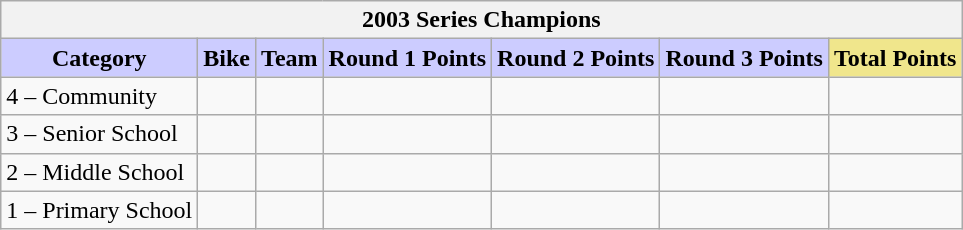<table class="wikitable collapsible collapsed">
<tr>
<th colspan="7" width="500">2003 Series Champions</th>
</tr>
<tr>
<th style="background:#ccf">Category</th>
<th style="background:#ccf">Bike</th>
<th style="background:#ccf">Team</th>
<th style="background:#ccf">Round 1 Points</th>
<th style="background:#ccf">Round 2 Points</th>
<th style="background:#ccf">Round 3 Points</th>
<th style="background:#f0e68c">Total Points</th>
</tr>
<tr>
<td>4 – Community</td>
<td></td>
<td></td>
<td></td>
<td></td>
<td></td>
<td></td>
</tr>
<tr>
<td>3 – Senior School</td>
<td></td>
<td></td>
<td></td>
<td></td>
<td></td>
<td></td>
</tr>
<tr>
<td>2 – Middle School</td>
<td></td>
<td></td>
<td></td>
<td></td>
<td></td>
<td></td>
</tr>
<tr>
<td>1 – Primary School</td>
<td></td>
<td></td>
<td></td>
<td></td>
<td></td>
<td></td>
</tr>
</table>
